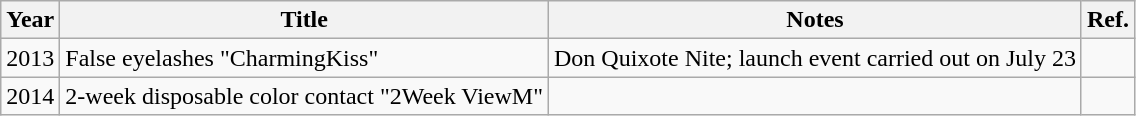<table class="wikitable">
<tr>
<th>Year</th>
<th>Title</th>
<th>Notes</th>
<th>Ref.</th>
</tr>
<tr>
<td>2013</td>
<td>False eyelashes "CharmingKiss"</td>
<td>Don Quixote Nite; launch event carried out on July 23</td>
<td></td>
</tr>
<tr>
<td>2014</td>
<td>2-week disposable color contact "2Week ViewM"</td>
<td></td>
<td></td>
</tr>
</table>
